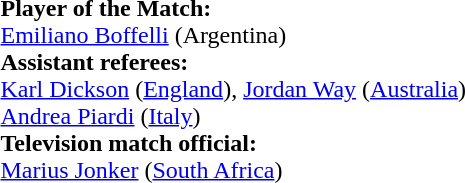<table style="width:100%">
<tr>
<td><br><strong>Player of the Match:</strong>
<br><a href='#'>Emiliano Boffelli</a> (Argentina)<br><strong>Assistant referees:</strong>
<br><a href='#'>Karl Dickson</a> (<a href='#'>England</a>), <a href='#'>Jordan Way</a> (<a href='#'>Australia</a>)
<br><a href='#'>Andrea Piardi</a> (<a href='#'>Italy</a>)
<br><strong>Television match official:</strong>
<br><a href='#'>Marius Jonker</a> (<a href='#'>South Africa</a>)</td>
</tr>
</table>
